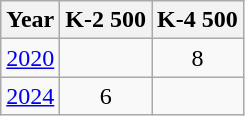<table class="wikitable" style="text-align:center;">
<tr>
<th>Year</th>
<th>K-2 500</th>
<th>K-4 500</th>
</tr>
<tr>
<td><a href='#'>2020</a></td>
<td></td>
<td>8</td>
</tr>
<tr>
<td><a href='#'>2024</a></td>
<td>6</td>
<td></td>
</tr>
</table>
